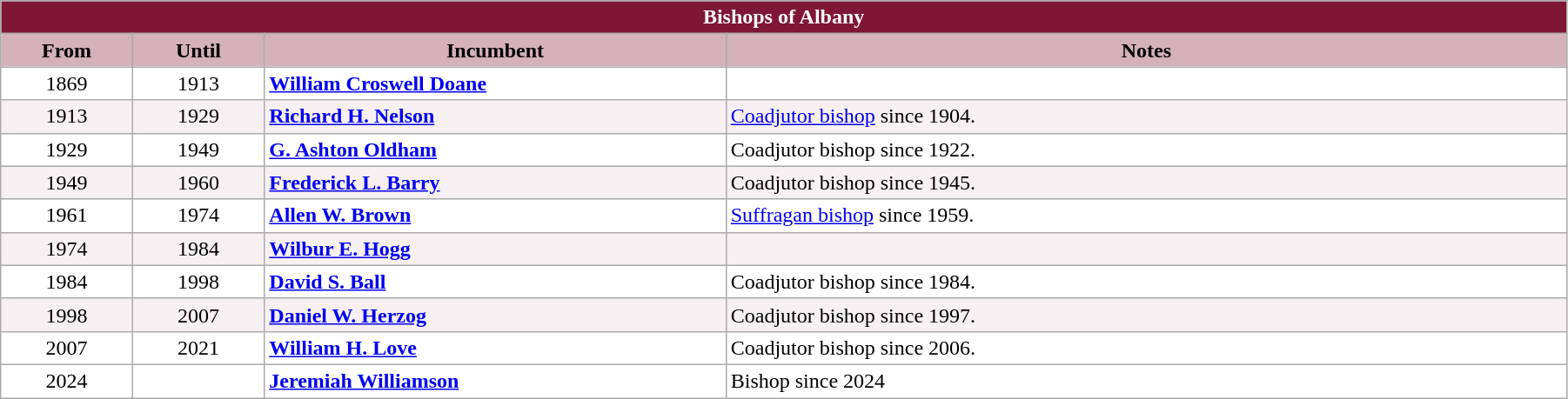<table class="wikitable" style="width: 95%;">
<tr>
<th colspan="4" style="background-color: #7F1734; color: white;">Bishops of Albany</th>
</tr>
<tr>
<th style="background-color: #D4B1BB; width: 8%;">From</th>
<th style="background-color: #D4B1BB; width: 8%;">Until</th>
<th style="background-color: #D4B1BB; width: 28%;">Incumbent</th>
<th style="background-color: #D4B1BB; width: 51%;">Notes</th>
</tr>
<tr valign="top" style="background-color: white;">
<td style="text-align: center;">1869</td>
<td style="text-align: center;">1913</td>
<td><strong><a href='#'>William Croswell Doane</a></strong></td>
<td></td>
</tr>
<tr valign="top" style="background-color: #F7F0F2;">
<td style="text-align: center;">1913</td>
<td style="text-align: center;">1929</td>
<td><strong><a href='#'>Richard H. Nelson</a></strong></td>
<td><a href='#'>Coadjutor bishop</a> since 1904.</td>
</tr>
<tr valign="top" style="background-color: white;">
<td style="text-align: center;">1929</td>
<td style="text-align: center;">1949</td>
<td><strong><a href='#'>G. Ashton Oldham</a></strong></td>
<td>Coadjutor bishop since 1922.</td>
</tr>
<tr valign="top" style="background-color: #F7F0F2;">
<td style="text-align: center;">1949</td>
<td style="text-align: center;">1960</td>
<td><strong><a href='#'>Frederick L. Barry</a></strong></td>
<td>Coadjutor bishop since 1945.</td>
</tr>
<tr valign="top" style="background-color: white;">
<td style="text-align: center;">1961</td>
<td style="text-align: center;">1974</td>
<td><strong><a href='#'>Allen W. Brown</a></strong></td>
<td><a href='#'>Suffragan bishop</a> since 1959.</td>
</tr>
<tr valign="top" style="background-color: #F7F0F2;">
<td style="text-align: center;">1974</td>
<td style="text-align: center;">1984</td>
<td><strong><a href='#'>Wilbur E. Hogg</a></strong></td>
<td></td>
</tr>
<tr valign="top" style="background-color: white;">
<td style="text-align: center;">1984</td>
<td style="text-align: center;">1998</td>
<td><strong><a href='#'>David S. Ball</a></strong></td>
<td>Coadjutor bishop since 1984.</td>
</tr>
<tr valign="top" style="background-color: #F7F0F2;">
<td style="text-align: center;">1998</td>
<td style="text-align: center;">2007</td>
<td><strong><a href='#'>Daniel W. Herzog</a></strong></td>
<td>Coadjutor bishop since 1997.</td>
</tr>
<tr valign="top" style="background-color: white;">
<td style="text-align: center;">2007</td>
<td style="text-align: center;">2021</td>
<td><strong><a href='#'>William H. Love</a></strong></td>
<td>Coadjutor bishop since 2006.</td>
</tr>
<tr valign="top" style="background-color: white;">
<td style="text-align: center;">2024</td>
<td style="text-align: center;"></td>
<td><strong><a href='#'>Jeremiah Williamson</a></strong></td>
<td>Bishop since 2024</td>
</tr>
</table>
